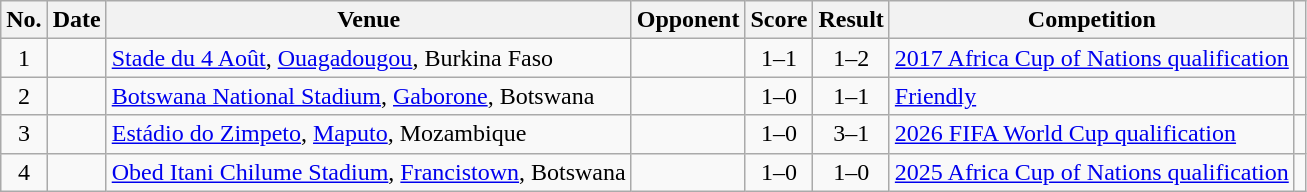<table class="wikitable sortable">
<tr>
<th scope="col">No.</th>
<th scope="col">Date</th>
<th scope="col">Venue</th>
<th scope="col">Opponent</th>
<th scope="col">Score</th>
<th scope="col">Result</th>
<th scope="col">Competition</th>
<th scope="col" class="unsortable"></th>
</tr>
<tr>
<td style="text-align:center">1</td>
<td></td>
<td><a href='#'>Stade du 4 Août</a>, <a href='#'>Ouagadougou</a>, Burkina Faso</td>
<td></td>
<td style="text-align:center">1–1</td>
<td style="text-align:center">1–2</td>
<td><a href='#'>2017 Africa Cup of Nations qualification</a></td>
<td></td>
</tr>
<tr>
<td style="text-align:center">2</td>
<td></td>
<td><a href='#'>Botswana National Stadium</a>, <a href='#'>Gaborone</a>, Botswana</td>
<td></td>
<td style="text-align:center">1–0</td>
<td style="text-align:center">1–1</td>
<td><a href='#'>Friendly</a></td>
<td></td>
</tr>
<tr>
<td style="text-align:center">3</td>
<td></td>
<td><a href='#'>Estádio do Zimpeto</a>, <a href='#'>Maputo</a>, Mozambique</td>
<td></td>
<td style="text-align:center">1–0</td>
<td style="text-align:center">3–1</td>
<td><a href='#'>2026 FIFA World Cup qualification</a></td>
<td></td>
</tr>
<tr>
<td style="text-align:center">4</td>
<td></td>
<td><a href='#'>Obed Itani Chilume Stadium</a>, <a href='#'>Francistown</a>, Botswana</td>
<td></td>
<td style="text-align:center">1–0</td>
<td style="text-align:center">1–0</td>
<td><a href='#'>2025 Africa Cup of Nations qualification</a></td>
<td></td>
</tr>
</table>
